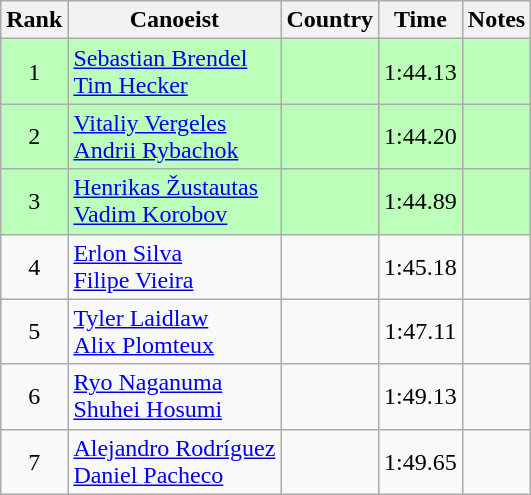<table class="wikitable" style="text-align:center">
<tr>
<th>Rank</th>
<th>Canoeist</th>
<th>Country</th>
<th>Time</th>
<th>Notes</th>
</tr>
<tr bgcolor=bbffbb>
<td>1</td>
<td align="left"><a href='#'>Sebastian Brendel</a><br><a href='#'>Tim Hecker</a></td>
<td align="left"></td>
<td>1:44.13</td>
<td></td>
</tr>
<tr bgcolor=bbffbb>
<td>2</td>
<td align="left"><a href='#'>Vitaliy Vergeles</a><br><a href='#'>Andrii Rybachok</a></td>
<td align="left"></td>
<td>1:44.20</td>
<td></td>
</tr>
<tr bgcolor=bbffbb>
<td>3</td>
<td align="left"><a href='#'>Henrikas Žustautas</a><br><a href='#'>Vadim Korobov</a></td>
<td align="left"></td>
<td>1:44.89</td>
<td></td>
</tr>
<tr>
<td>4</td>
<td align="left"><a href='#'>Erlon Silva</a><br><a href='#'>Filipe Vieira</a></td>
<td align="left"></td>
<td>1:45.18</td>
<td></td>
</tr>
<tr>
<td>5</td>
<td align="left"><a href='#'>Tyler Laidlaw</a><br><a href='#'>Alix Plomteux</a></td>
<td align="left"></td>
<td>1:47.11</td>
<td></td>
</tr>
<tr>
<td>6</td>
<td align="left"><a href='#'>Ryo Naganuma</a><br><a href='#'>Shuhei Hosumi</a></td>
<td align="left"></td>
<td>1:49.13</td>
<td></td>
</tr>
<tr>
<td>7</td>
<td align="left"><a href='#'>Alejandro Rodríguez</a><br><a href='#'>Daniel Pacheco</a></td>
<td align="left"></td>
<td>1:49.65</td>
<td></td>
</tr>
</table>
